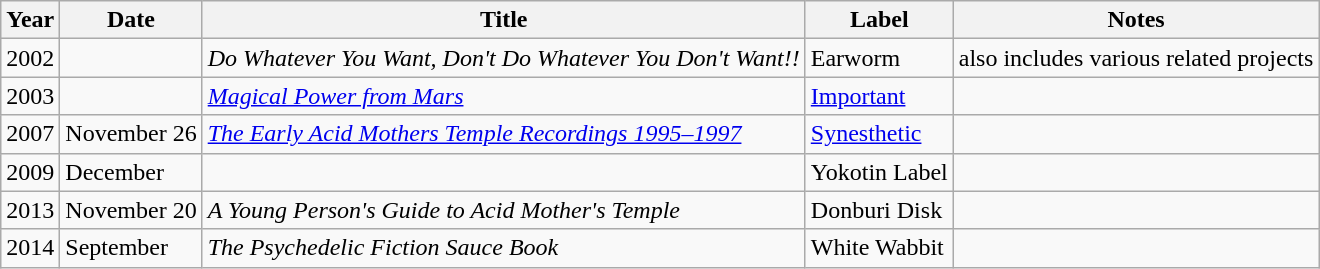<table class="wikitable">
<tr>
<th>Year</th>
<th>Date</th>
<th>Title</th>
<th>Label</th>
<th>Notes</th>
</tr>
<tr>
<td>2002</td>
<td></td>
<td><em>Do Whatever You Want, Don't Do Whatever You Don't Want!!</em></td>
<td>Earworm</td>
<td>also includes various related projects</td>
</tr>
<tr>
<td>2003</td>
<td></td>
<td><em><a href='#'>Magical Power from Mars</a></em></td>
<td><a href='#'>Important</a></td>
<td></td>
</tr>
<tr>
<td>2007</td>
<td>November 26</td>
<td><em><a href='#'>The Early Acid Mothers Temple Recordings 1995–1997</a></em></td>
<td><a href='#'>Synesthetic</a></td>
<td></td>
</tr>
<tr>
<td>2009</td>
<td>December</td>
<td></td>
<td>Yokotin Label</td>
<td></td>
</tr>
<tr>
<td>2013</td>
<td>November 20</td>
<td><em>A Young Person's Guide to Acid Mother's Temple</em></td>
<td>Donburi Disk</td>
<td></td>
</tr>
<tr>
<td>2014</td>
<td>September</td>
<td><em>The Psychedelic Fiction Sauce Book</em></td>
<td>White Wabbit</td>
<td></td>
</tr>
</table>
